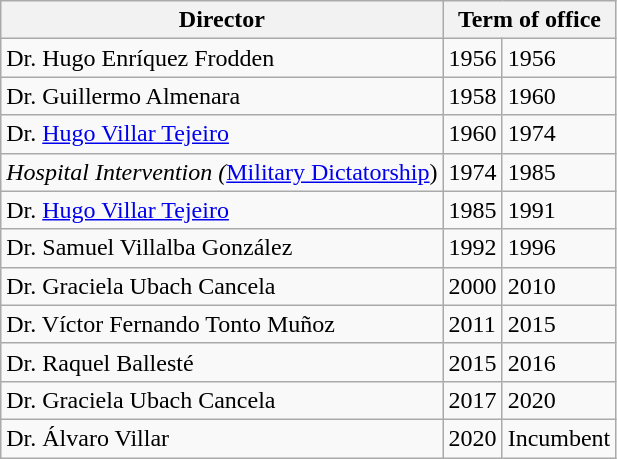<table class="wikitable">
<tr>
<th>Director</th>
<th colspan="2">Term of office</th>
</tr>
<tr>
<td>Dr. Hugo Enríquez Frodden</td>
<td>1956</td>
<td>1956</td>
</tr>
<tr>
<td>Dr. Guillermo Almenara</td>
<td>1958</td>
<td>1960</td>
</tr>
<tr>
<td>Dr. <a href='#'>Hugo Villar Tejeiro</a></td>
<td>1960</td>
<td>1974</td>
</tr>
<tr>
<td><em>Hospital Intervention (</em><a href='#'>Military Dictatorship</a>)</td>
<td>1974</td>
<td>1985</td>
</tr>
<tr>
<td>Dr. <a href='#'>Hugo Villar Tejeiro</a></td>
<td>1985</td>
<td>1991</td>
</tr>
<tr>
<td>Dr. Samuel Villalba González</td>
<td>1992</td>
<td>1996</td>
</tr>
<tr>
<td>Dr. Graciela Ubach Cancela</td>
<td>2000</td>
<td>2010</td>
</tr>
<tr>
<td>Dr. Víctor Fernando Tonto Muñoz</td>
<td>2011</td>
<td>2015</td>
</tr>
<tr>
<td>Dr. Raquel Ballesté</td>
<td>2015</td>
<td>2016</td>
</tr>
<tr>
<td>Dr. Graciela Ubach Cancela</td>
<td>2017</td>
<td>2020</td>
</tr>
<tr>
<td>Dr. Álvaro Villar</td>
<td>2020</td>
<td>Incumbent</td>
</tr>
</table>
